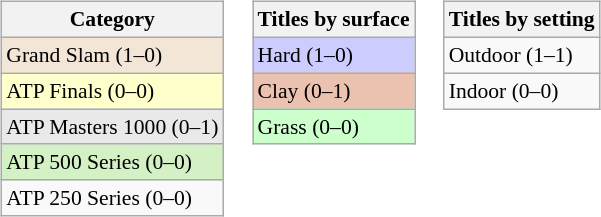<table>
<tr>
<td valign=top><br><table class=wikitable style=font-size:90%>
<tr>
<th>Category</th>
</tr>
<tr style="background:#f3e6d7;">
<td>Grand Slam (1–0)</td>
</tr>
<tr style="background:#ffc;">
<td>ATP Finals (0–0)</td>
</tr>
<tr style="background:#e9e9e9;">
<td>ATP Masters 1000 (0–1)</td>
</tr>
<tr style="background:#d4f1c5;">
<td>ATP 500 Series (0–0)</td>
</tr>
<tr>
<td>ATP 250 Series (0–0)</td>
</tr>
</table>
</td>
<td valign=top><br><table class=wikitable style=font-size:90%>
<tr>
<th>Titles by surface</th>
</tr>
<tr style="background:#ccf;">
<td>Hard (1–0)</td>
</tr>
<tr style="background:#ebc2af;">
<td>Clay (0–1)</td>
</tr>
<tr style="background:#cfc;">
<td>Grass (0–0)</td>
</tr>
</table>
</td>
<td valign=top><br><table class=wikitable style=font-size:90%>
<tr>
<th>Titles by setting</th>
</tr>
<tr>
<td>Outdoor (1–1)</td>
</tr>
<tr>
<td>Indoor (0–0)</td>
</tr>
</table>
</td>
</tr>
</table>
